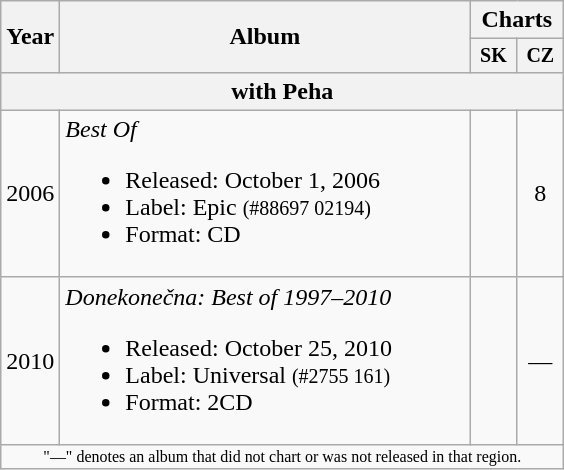<table class="wikitable" style="text-align:center;">
<tr>
<th rowspan="2" width="5">Year</th>
<th rowspan="2" width="266">Album</th>
<th colspan="2" style="width:50px;">Charts</th>
</tr>
<tr style="font-size:smaller;">
<th style="width:25px;">SK</th>
<th style="width:25px;">CZ</th>
</tr>
<tr>
<th colspan="5">with Peha</th>
</tr>
<tr>
<td>2006</td>
<td style="text-align:left;"><em>Best Of</em><br><ul><li>Released: October 1, 2006</li><li>Label: Epic <small>(#88697 02194)</small></li><li>Format: CD</li></ul></td>
<td></td>
<td>8</td>
</tr>
<tr>
<td>2010</td>
<td style="text-align:left;"><em>Donekonečna: Best of 1997–2010</em><br><ul><li>Released: October 25, 2010</li><li>Label: Universal <small>(#2755 161)</small></li><li>Format: 2CD</li></ul></td>
<td></td>
<td>—</td>
</tr>
<tr>
<td colspan="4" style="font-size: 8pt">"—" denotes an album that did not chart or was not released in that region.</td>
</tr>
</table>
